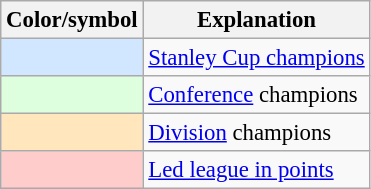<table class="wikitable" style="font-size:95%">
<tr>
<th scope="col">Color/symbol</th>
<th scope="col">Explanation</th>
</tr>
<tr>
<th scope="row" style="background:#D0E7FF"></th>
<td><a href='#'>Stanley Cup champions</a></td>
</tr>
<tr>
<th scope="row" style="background:#DDFFDD"></th>
<td><a href='#'>Conference</a> champions</td>
</tr>
<tr>
<th scope="row" style="background:#FFE6BD"></th>
<td><a href='#'>Division</a> champions</td>
</tr>
<tr>
<th scope="row" style="background:#FFCCCC"></th>
<td><a href='#'>Led league in points</a></td>
</tr>
</table>
